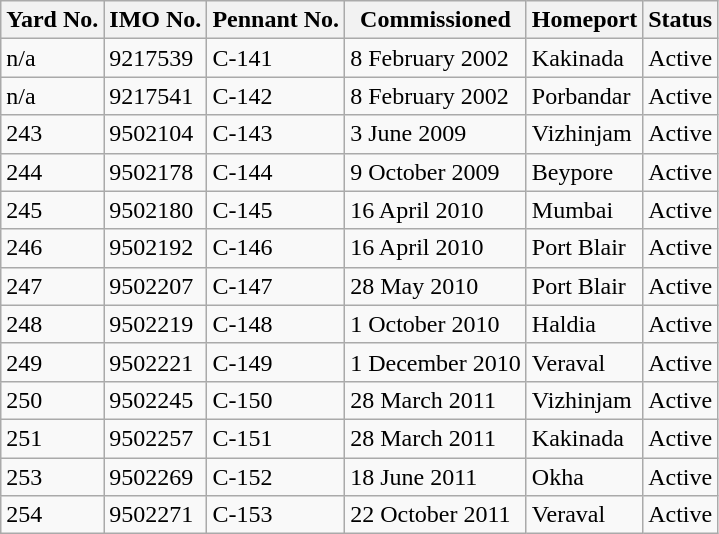<table class="wikitable sortable">
<tr>
<th>Yard No.</th>
<th>IMO No.</th>
<th>Pennant No.</th>
<th>Commissioned</th>
<th>Homeport</th>
<th>Status</th>
</tr>
<tr>
<td>n/a</td>
<td>9217539</td>
<td>C-141</td>
<td>8 February 2002</td>
<td>Kakinada</td>
<td>Active</td>
</tr>
<tr>
<td>n/a</td>
<td>9217541</td>
<td>C-142</td>
<td>8 February 2002</td>
<td>Porbandar</td>
<td>Active</td>
</tr>
<tr>
<td>243</td>
<td>9502104</td>
<td>C-143</td>
<td>3 June 2009</td>
<td>Vizhinjam</td>
<td>Active</td>
</tr>
<tr>
<td>244</td>
<td>9502178</td>
<td>C-144</td>
<td>9 October 2009</td>
<td>Beypore</td>
<td>Active</td>
</tr>
<tr>
<td>245</td>
<td>9502180</td>
<td>C-145</td>
<td>16 April 2010</td>
<td>Mumbai</td>
<td>Active</td>
</tr>
<tr>
<td>246</td>
<td>9502192</td>
<td>C-146</td>
<td>16 April 2010</td>
<td>Port Blair</td>
<td>Active</td>
</tr>
<tr>
<td>247</td>
<td>9502207</td>
<td>C-147</td>
<td>28 May 2010</td>
<td>Port Blair</td>
<td>Active</td>
</tr>
<tr>
<td>248</td>
<td>9502219</td>
<td>C-148</td>
<td>1 October 2010</td>
<td>Haldia</td>
<td>Active</td>
</tr>
<tr>
<td>249</td>
<td>9502221</td>
<td>C-149</td>
<td>1 December 2010</td>
<td>Veraval</td>
<td>Active</td>
</tr>
<tr>
<td>250</td>
<td>9502245</td>
<td>C-150</td>
<td>28 March 2011</td>
<td>Vizhinjam</td>
<td>Active</td>
</tr>
<tr>
<td>251</td>
<td>9502257</td>
<td>C-151</td>
<td>28 March 2011</td>
<td>Kakinada</td>
<td>Active</td>
</tr>
<tr>
<td>253</td>
<td>9502269</td>
<td>C-152</td>
<td>18 June 2011</td>
<td>Okha</td>
<td>Active</td>
</tr>
<tr>
<td>254</td>
<td>9502271</td>
<td>C-153</td>
<td>22 October 2011</td>
<td>Veraval</td>
<td>Active</td>
</tr>
</table>
